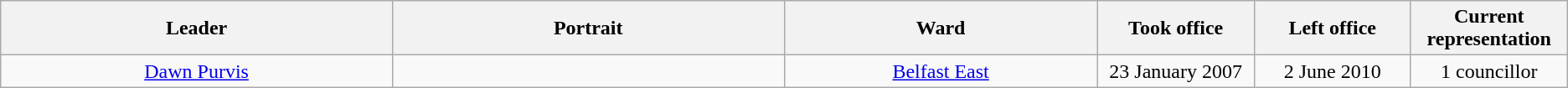<table class="wikitable" style="text-align:center">
<tr>
<th style="width:25%;">Leader<br></th>
<th width=60>Portrait</th>
<th style="width:20%;">Ward</th>
<th style="width:10%;">Took office</th>
<th style="width:10%;">Left office</th>
<th style="width:10%;">Current representation</th>
</tr>
<tr>
<td><a href='#'>Dawn Purvis</a><br></td>
<td></td>
<td><a href='#'>Belfast East</a> </td>
<td>23 January 2007</td>
<td>2 June 2010</td>
<td>1 councillor</td>
</tr>
</table>
